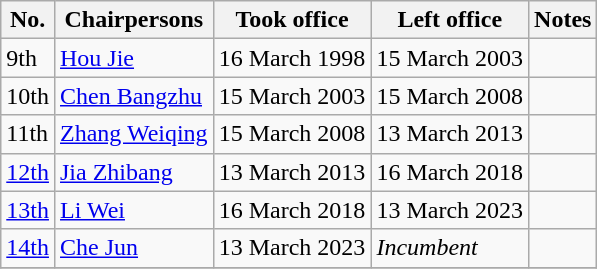<table class="wikitable">
<tr>
<th>No.</th>
<th>Chairpersons</th>
<th>Took office</th>
<th>Left office</th>
<th>Notes</th>
</tr>
<tr>
<td>9th</td>
<td><a href='#'>Hou Jie</a></td>
<td>16 March 1998</td>
<td>15 March 2003</td>
<td></td>
</tr>
<tr>
<td>10th</td>
<td><a href='#'>Chen Bangzhu</a></td>
<td>15 March 2003</td>
<td>15 March 2008</td>
<td></td>
</tr>
<tr>
<td>11th</td>
<td><a href='#'>Zhang Weiqing</a></td>
<td>15 March 2008</td>
<td>13 March 2013</td>
<td></td>
</tr>
<tr>
<td><a href='#'>12th</a></td>
<td><a href='#'>Jia Zhibang</a></td>
<td>13 March 2013</td>
<td>16 March 2018</td>
<td></td>
</tr>
<tr>
<td><a href='#'>13th</a></td>
<td><a href='#'>Li Wei</a></td>
<td>16 March 2018</td>
<td>13 March 2023</td>
<td></td>
</tr>
<tr>
<td><a href='#'>14th</a></td>
<td><a href='#'>Che Jun</a></td>
<td>13 March 2023</td>
<td><em>Incumbent</em></td>
<td></td>
</tr>
<tr>
</tr>
</table>
